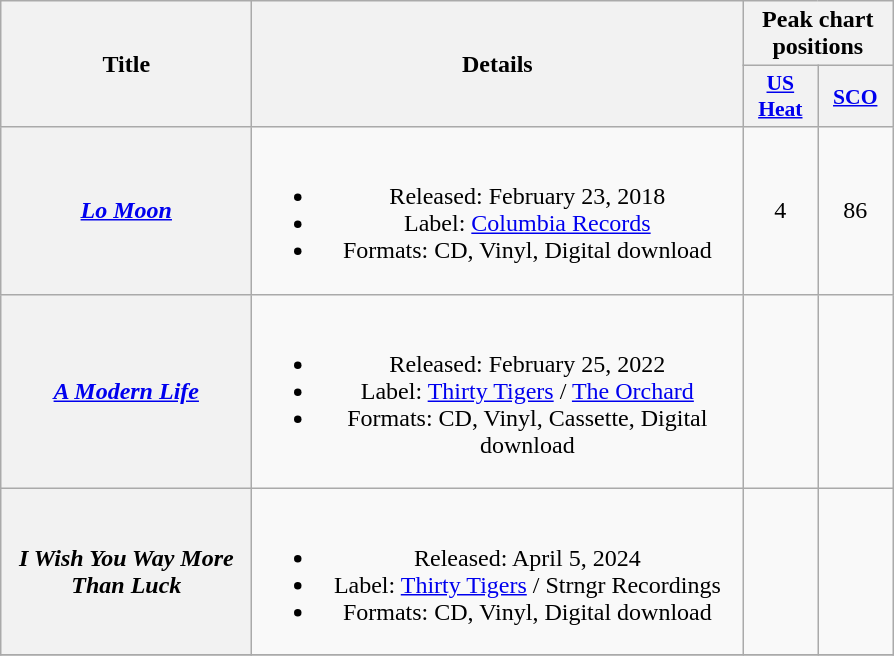<table class="wikitable plainrowheaders" style="text-align:center;">
<tr>
<th scope="col" style="width:10em;" rowspan="2">Title</th>
<th scope="col" style="width:20em;" rowspan="2">Details</th>
<th scope="col" colspan="2">Peak chart positions</th>
</tr>
<tr>
<th scope="col" style="width:3em;font-size:90%;"><a href='#'>US<br> Heat</a><br></th>
<th scope="col" style="width:3em;font-size:90%;"><a href='#'>SCO</a><br></th>
</tr>
<tr>
<th scope="row"><a href='#'><em>Lo Moon</em></a></th>
<td><br><ul><li>Released: February 23, 2018</li><li>Label: <a href='#'>Columbia Records</a></li><li>Formats: CD, Vinyl, Digital download</li></ul></td>
<td>4</td>
<td>86</td>
</tr>
<tr>
<th scope="row"><em><a href='#'>A Modern Life</a></em></th>
<td><br><ul><li>Released: February 25, 2022</li><li>Label: <a href='#'>Thirty Tigers</a> / <a href='#'>The Orchard</a></li><li>Formats: CD, Vinyl, Cassette, Digital download</li></ul></td>
<td></td>
<td></td>
</tr>
<tr>
<th scope="row"><em>I Wish You Way More Than Luck</em></th>
<td><br><ul><li>Released: April 5, 2024</li><li>Label: <a href='#'>Thirty Tigers</a> / Strngr Recordings</li><li>Formats: CD, Vinyl, Digital download</li></ul></td>
<td></td>
<td></td>
</tr>
<tr>
</tr>
</table>
